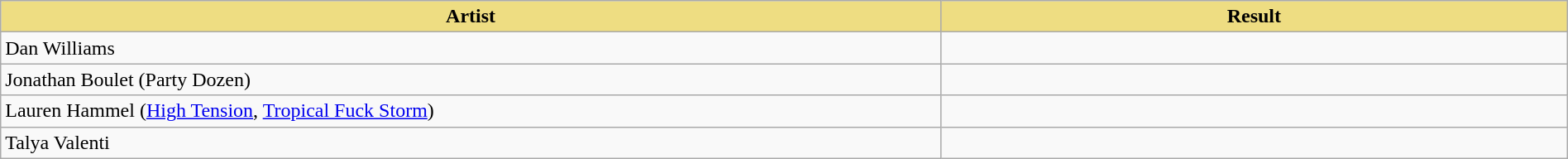<table class="wikitable" width=100%>
<tr>
<th style="width:15%;background:#EEDD82;">Artist</th>
<th style="width:10%;background:#EEDD82;">Result</th>
</tr>
<tr>
<td>Dan Williams</td>
<td></td>
</tr>
<tr>
<td>Jonathan Boulet (Party Dozen)</td>
<td></td>
</tr>
<tr>
<td>Lauren Hammel (<a href='#'>High Tension</a>, <a href='#'>Tropical Fuck Storm</a>)</td>
<td></td>
</tr>
<tr>
<td>Talya Valenti</td>
<td></td>
</tr>
</table>
